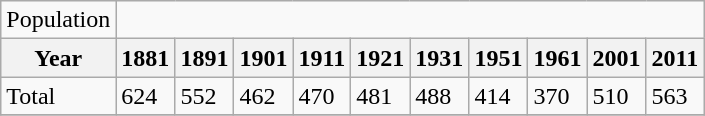<table class="wikitable">
<tr>
<td>Population</td>
</tr>
<tr>
<th>Year</th>
<th>1881</th>
<th>1891</th>
<th>1901</th>
<th>1911</th>
<th>1921</th>
<th>1931</th>
<th>1951</th>
<th>1961</th>
<th>2001</th>
<th>2011</th>
</tr>
<tr>
<td>Total</td>
<td>624</td>
<td>552</td>
<td>462</td>
<td>470</td>
<td>481</td>
<td>488</td>
<td>414</td>
<td>370</td>
<td>510</td>
<td>563</td>
</tr>
<tr>
</tr>
</table>
